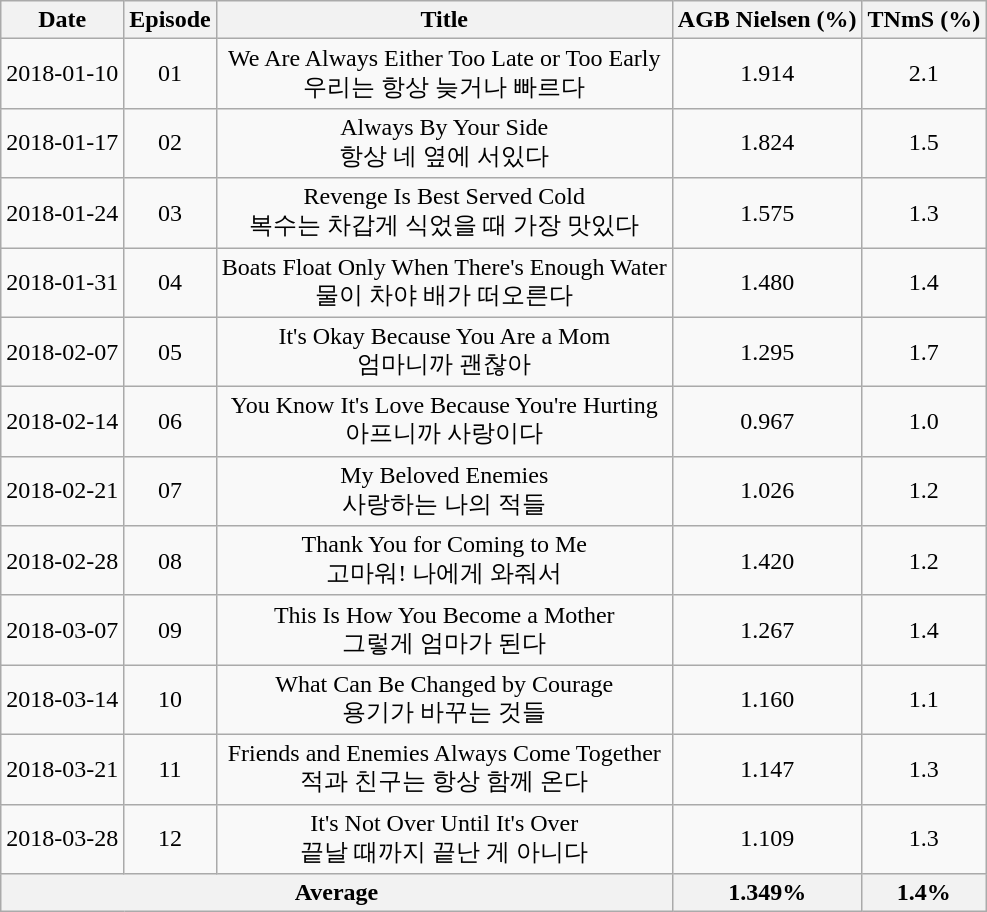<table class="wikitable" style="text-align:center">
<tr>
<th>Date</th>
<th>Episode</th>
<th>Title</th>
<th>AGB Nielsen (%)</th>
<th>TNmS (%)</th>
</tr>
<tr>
<td>2018-01-10</td>
<td>01</td>
<td>We Are Always Either Too Late or Too Early <br> 우리는 항상 늦거나 빠르다</td>
<td>1.914</td>
<td>2.1</td>
</tr>
<tr>
<td>2018-01-17</td>
<td>02</td>
<td>Always By Your Side <br> 항상 네 옆에 서있다</td>
<td>1.824</td>
<td>1.5</td>
</tr>
<tr>
<td>2018-01-24</td>
<td>03</td>
<td>Revenge Is Best Served Cold <br> 복수는 차갑게 식었을 때 가장 맛있다</td>
<td>1.575</td>
<td>1.3</td>
</tr>
<tr>
<td>2018-01-31</td>
<td>04</td>
<td>Boats Float Only When There's Enough Water <br> 물이 차야 배가 떠오른다</td>
<td>1.480</td>
<td>1.4</td>
</tr>
<tr>
<td>2018-02-07</td>
<td>05</td>
<td>It's Okay Because You Are a Mom <br> 엄마니까 괜찮아</td>
<td>1.295</td>
<td>1.7</td>
</tr>
<tr>
<td>2018-02-14</td>
<td>06</td>
<td>You Know It's Love Because You're Hurting <br> 아프니까 사랑이다</td>
<td>0.967</td>
<td>1.0</td>
</tr>
<tr>
<td>2018-02-21</td>
<td>07</td>
<td>My Beloved Enemies <br> 사랑하는 나의 적들</td>
<td>1.026</td>
<td>1.2</td>
</tr>
<tr>
<td>2018-02-28</td>
<td>08</td>
<td>Thank You for Coming to Me <br> 고마워! 나에게 와줘서</td>
<td>1.420</td>
<td>1.2</td>
</tr>
<tr>
<td>2018-03-07</td>
<td>09</td>
<td>This Is How You Become a Mother <br> 그렇게 엄마가 된다</td>
<td>1.267</td>
<td>1.4</td>
</tr>
<tr>
<td>2018-03-14</td>
<td>10</td>
<td>What Can Be Changed by Courage <br> 용기가 바꾸는 것들</td>
<td>1.160</td>
<td>1.1</td>
</tr>
<tr>
<td>2018-03-21</td>
<td>11</td>
<td>Friends and Enemies Always Come Together <br> 적과 친구는 항상 함께 온다</td>
<td>1.147</td>
<td>1.3</td>
</tr>
<tr>
<td>2018-03-28</td>
<td>12</td>
<td>It's Not Over Until It's Over <br> 끝날 때까지 끝난 게 아니다</td>
<td>1.109</td>
<td>1.3</td>
</tr>
<tr>
<th colspan=3>Average</th>
<th>1.349%</th>
<th>1.4%</th>
</tr>
</table>
